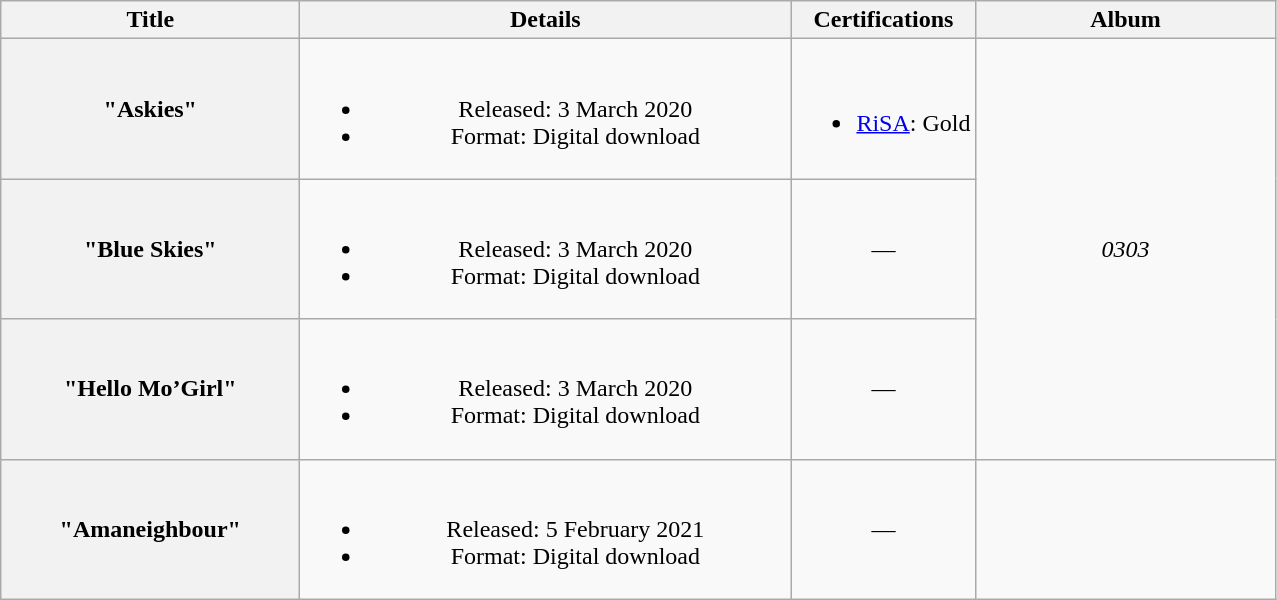<table class="wikitable plainrowheaders" style="text-align:center;">
<tr>
<th scope="col" style="width:12em;">Title</th>
<th scope="col" style="width:20em;">Details</th>
<th>Certifications</th>
<th scope="col" style="width: 12em;">Album</th>
</tr>
<tr>
<th scope="row">"Askies"</th>
<td><br><ul><li>Released: 3 March 2020</li><li>Format: Digital download</li></ul></td>
<td><br><ul><li><a href='#'>RiSA</a>: Gold</li></ul></td>
<td rowspan="3"><em>0303</em></td>
</tr>
<tr>
<th scope="row">"Blue Skies"</th>
<td><br><ul><li>Released: 3 March 2020</li><li>Format: Digital download</li></ul></td>
<td>—</td>
</tr>
<tr>
<th scope="row">"Hello Mo’Girl"</th>
<td><br><ul><li>Released: 3 March 2020</li><li>Format: Digital download</li></ul></td>
<td>—</td>
</tr>
<tr>
<th scope="row">"Amaneighbour"</th>
<td><br><ul><li>Released: 5 February 2021</li><li>Format: Digital download</li></ul></td>
<td>—</td>
<td></td>
</tr>
</table>
